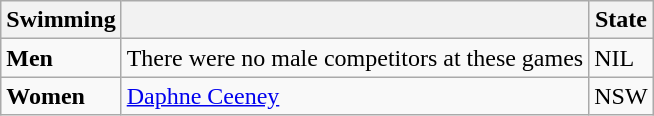<table class="wikitable">
<tr>
<th>Swimming</th>
<th></th>
<th>State</th>
</tr>
<tr>
<td><strong>Men</strong></td>
<td>There were no male competitors at these games</td>
<td>NIL</td>
</tr>
<tr>
<td><strong>Women</strong></td>
<td><a href='#'>Daphne Ceeney</a></td>
<td>NSW</td>
</tr>
</table>
